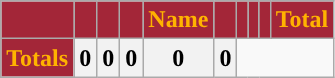<table class="wikitable" style="text-align:center">
<tr>
<th style="background:#A32638; color:#FFB300; "></th>
<th style="background:#A32638; color:#FFB300; "></th>
<th style="background:#A32638; color:#FFB300; "></th>
<th style="background:#A32638; color:#FFB300; "></th>
<th style="background:#A32638; color:#FFB300; ">Name</th>
<th style="background:#A32638; color:#FFB300; "></th>
<th style="background:#A32638; color:#FFB300; "></th>
<th style="background:#A32638; color:#FFB300; "></th>
<th style="background:#A32638; color:#FFB300; "></th>
<th style="background:#A32638; color:#FFB300; ">Total</th>
</tr>
<tr>
<td style="background:#A32638; color:#FFB300; "><strong>Totals</strong></td>
<th><strong>0</strong></th>
<th><strong>0</strong></th>
<th><strong>0</strong></th>
<th><strong>0</strong></th>
<th><strong>0</strong></th>
</tr>
</table>
